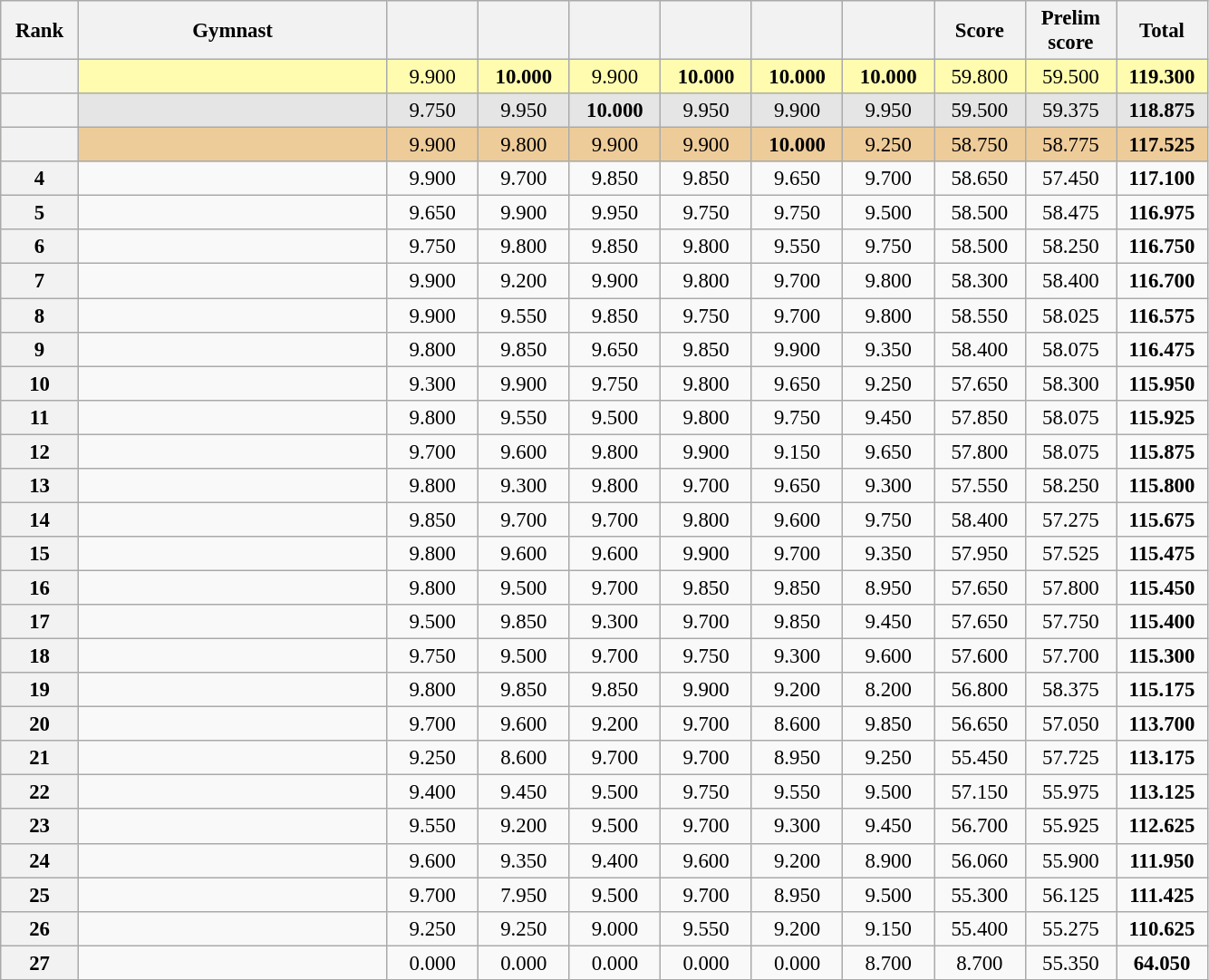<table class="wikitable sortable" style="text-align:center; font-size:95%">
<tr>
<th scope="col" style="width:50px;">Rank</th>
<th scope="col" style="width:220px;">Gymnast</th>
<th scope="col" style="width:60px;"></th>
<th scope="col" style="width:60px;"></th>
<th scope="col" style="width:60px;"></th>
<th scope="col" style="width:60px;"></th>
<th scope="col" style="width:60px;"></th>
<th scope="col" style="width:60px;"></th>
<th scope="col" style="width:60px;">Score</th>
<th scope="col" style="width:60px;">Prelim score</th>
<th scope="col" style="width:60px;">Total</th>
</tr>
<tr style="background:#fffcaf;">
<th scope=row style="text-align:center"></th>
<td align=left></td>
<td>9.900</td>
<td><strong>10.000</strong></td>
<td>9.900</td>
<td><strong>10.000</strong></td>
<td><strong>10.000</strong></td>
<td><strong>10.000</strong></td>
<td>59.800</td>
<td>59.500</td>
<td><strong>119.300</strong></td>
</tr>
<tr style="background:#e5e5e5;">
<th scope=row style="text-align:center"></th>
<td align=left></td>
<td>9.750</td>
<td>9.950</td>
<td><strong>10.000</strong></td>
<td>9.950</td>
<td>9.900</td>
<td>9.950</td>
<td>59.500</td>
<td>59.375</td>
<td><strong>118.875</strong></td>
</tr>
<tr style="background:#ec9;">
<th scope="row" style="text-align:center"></th>
<td align=left></td>
<td>9.900</td>
<td>9.800</td>
<td>9.900</td>
<td>9.900</td>
<td><strong>10.000</strong></td>
<td>9.250</td>
<td>58.750</td>
<td>58.775</td>
<td><strong>117.525</strong></td>
</tr>
<tr>
<th>4</th>
<td align=left></td>
<td>9.900</td>
<td>9.700</td>
<td>9.850</td>
<td>9.850</td>
<td>9.650</td>
<td>9.700</td>
<td>58.650</td>
<td>57.450</td>
<td><strong>117.100</strong></td>
</tr>
<tr>
<th>5</th>
<td align=left></td>
<td>9.650</td>
<td>9.900</td>
<td>9.950</td>
<td>9.750</td>
<td>9.750</td>
<td>9.500</td>
<td>58.500</td>
<td>58.475</td>
<td><strong>116.975</strong></td>
</tr>
<tr>
<th>6</th>
<td align=left></td>
<td>9.750</td>
<td>9.800</td>
<td>9.850</td>
<td>9.800</td>
<td>9.550</td>
<td>9.750</td>
<td>58.500</td>
<td>58.250</td>
<td><strong>116.750</strong></td>
</tr>
<tr>
<th>7</th>
<td align=left></td>
<td>9.900</td>
<td>9.200</td>
<td>9.900</td>
<td>9.800</td>
<td>9.700</td>
<td>9.800</td>
<td>58.300</td>
<td>58.400</td>
<td><strong>116.700</strong></td>
</tr>
<tr>
<th>8</th>
<td align=left></td>
<td>9.900</td>
<td>9.550</td>
<td>9.850</td>
<td>9.750</td>
<td>9.700</td>
<td>9.800</td>
<td>58.550</td>
<td>58.025</td>
<td><strong>116.575</strong></td>
</tr>
<tr>
<th>9</th>
<td align=left></td>
<td>9.800</td>
<td>9.850</td>
<td>9.650</td>
<td>9.850</td>
<td>9.900</td>
<td>9.350</td>
<td>58.400</td>
<td>58.075</td>
<td><strong>116.475</strong></td>
</tr>
<tr>
<th>10</th>
<td align=left></td>
<td>9.300</td>
<td>9.900</td>
<td>9.750</td>
<td>9.800</td>
<td>9.650</td>
<td>9.250</td>
<td>57.650</td>
<td>58.300</td>
<td><strong>115.950</strong></td>
</tr>
<tr>
<th>11</th>
<td align=left></td>
<td>9.800</td>
<td>9.550</td>
<td>9.500</td>
<td>9.800</td>
<td>9.750</td>
<td>9.450</td>
<td>57.850</td>
<td>58.075</td>
<td><strong>115.925</strong></td>
</tr>
<tr>
<th>12</th>
<td align=left></td>
<td>9.700</td>
<td>9.600</td>
<td>9.800</td>
<td>9.900</td>
<td>9.150</td>
<td>9.650</td>
<td>57.800</td>
<td>58.075</td>
<td><strong>115.875</strong></td>
</tr>
<tr>
<th>13</th>
<td align=left></td>
<td>9.800</td>
<td>9.300</td>
<td>9.800</td>
<td>9.700</td>
<td>9.650</td>
<td>9.300</td>
<td>57.550</td>
<td>58.250</td>
<td><strong>115.800</strong></td>
</tr>
<tr>
<th>14</th>
<td align=left></td>
<td>9.850</td>
<td>9.700</td>
<td>9.700</td>
<td>9.800</td>
<td>9.600</td>
<td>9.750</td>
<td>58.400</td>
<td>57.275</td>
<td><strong>115.675</strong></td>
</tr>
<tr>
<th>15</th>
<td align=left></td>
<td>9.800</td>
<td>9.600</td>
<td>9.600</td>
<td>9.900</td>
<td>9.700</td>
<td>9.350</td>
<td>57.950</td>
<td>57.525</td>
<td><strong>115.475</strong></td>
</tr>
<tr>
<th>16</th>
<td align=left></td>
<td>9.800</td>
<td>9.500</td>
<td>9.700</td>
<td>9.850</td>
<td>9.850</td>
<td>8.950</td>
<td>57.650</td>
<td>57.800</td>
<td><strong>115.450</strong></td>
</tr>
<tr>
<th>17</th>
<td align=left></td>
<td>9.500</td>
<td>9.850</td>
<td>9.300</td>
<td>9.700</td>
<td>9.850</td>
<td>9.450</td>
<td>57.650</td>
<td>57.750</td>
<td><strong>115.400</strong></td>
</tr>
<tr>
<th>18</th>
<td align=left></td>
<td>9.750</td>
<td>9.500</td>
<td>9.700</td>
<td>9.750</td>
<td>9.300</td>
<td>9.600</td>
<td>57.600</td>
<td>57.700</td>
<td><strong>115.300</strong></td>
</tr>
<tr>
<th>19</th>
<td align=left></td>
<td>9.800</td>
<td>9.850</td>
<td>9.850</td>
<td>9.900</td>
<td>9.200</td>
<td>8.200</td>
<td>56.800</td>
<td>58.375</td>
<td><strong>115.175</strong></td>
</tr>
<tr>
<th>20</th>
<td align=left></td>
<td>9.700</td>
<td>9.600</td>
<td>9.200</td>
<td>9.700</td>
<td>8.600</td>
<td>9.850</td>
<td>56.650</td>
<td>57.050</td>
<td><strong>113.700</strong></td>
</tr>
<tr>
<th>21</th>
<td align=left></td>
<td>9.250</td>
<td>8.600</td>
<td>9.700</td>
<td>9.700</td>
<td>8.950</td>
<td>9.250</td>
<td>55.450</td>
<td>57.725</td>
<td><strong>113.175</strong></td>
</tr>
<tr>
<th>22</th>
<td align=left></td>
<td>9.400</td>
<td>9.450</td>
<td>9.500</td>
<td>9.750</td>
<td>9.550</td>
<td>9.500</td>
<td>57.150</td>
<td>55.975</td>
<td><strong>113.125</strong></td>
</tr>
<tr>
<th>23</th>
<td align=left></td>
<td>9.550</td>
<td>9.200</td>
<td>9.500</td>
<td>9.700</td>
<td>9.300</td>
<td>9.450</td>
<td>56.700</td>
<td>55.925</td>
<td><strong>112.625</strong></td>
</tr>
<tr>
<th>24</th>
<td align=left></td>
<td>9.600</td>
<td>9.350</td>
<td>9.400</td>
<td>9.600</td>
<td>9.200</td>
<td>8.900</td>
<td>56.060</td>
<td>55.900</td>
<td><strong>111.950</strong></td>
</tr>
<tr>
<th>25</th>
<td align=left></td>
<td>9.700</td>
<td>7.950</td>
<td>9.500</td>
<td>9.700</td>
<td>8.950</td>
<td>9.500</td>
<td>55.300</td>
<td>56.125</td>
<td><strong>111.425</strong></td>
</tr>
<tr>
<th>26</th>
<td align=left></td>
<td>9.250</td>
<td>9.250</td>
<td>9.000</td>
<td>9.550</td>
<td>9.200</td>
<td>9.150</td>
<td>55.400</td>
<td>55.275</td>
<td><strong>110.625</strong></td>
</tr>
<tr>
<th>27</th>
<td align=left></td>
<td>0.000</td>
<td>0.000</td>
<td>0.000</td>
<td>0.000</td>
<td>0.000</td>
<td>8.700</td>
<td>8.700</td>
<td>55.350</td>
<td><strong>64.050</strong></td>
</tr>
</table>
